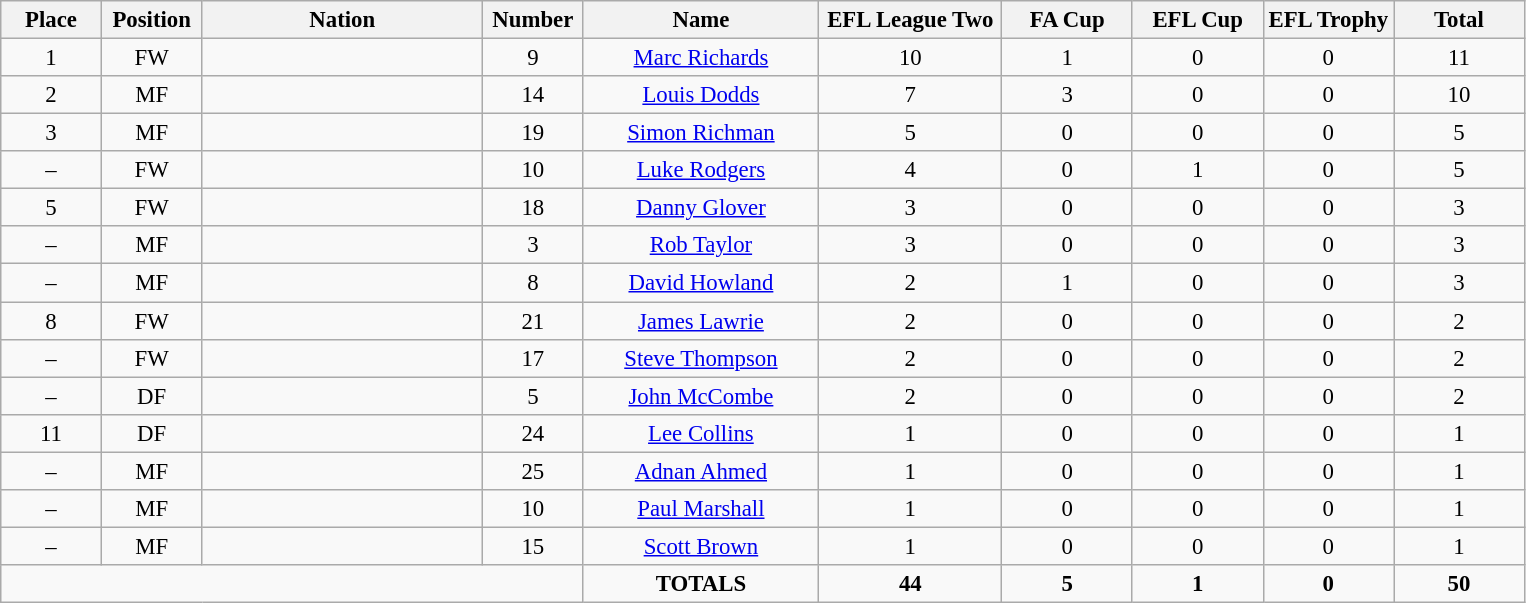<table class="wikitable" style="font-size: 95%; text-align: center;">
<tr>
<th width=60>Place</th>
<th width=60>Position</th>
<th width=180>Nation</th>
<th width=60>Number</th>
<th width=150>Name</th>
<th width=115>EFL League Two</th>
<th width=80>FA Cup</th>
<th width=80>EFL Cup</th>
<th width=80>EFL Trophy</th>
<th width=80>Total</th>
</tr>
<tr>
<td>1</td>
<td>FW</td>
<td></td>
<td>9</td>
<td><a href='#'>Marc Richards</a></td>
<td>10</td>
<td>1</td>
<td>0</td>
<td>0</td>
<td>11</td>
</tr>
<tr>
<td>2</td>
<td>MF</td>
<td></td>
<td>14</td>
<td><a href='#'>Louis Dodds</a></td>
<td>7</td>
<td>3</td>
<td>0</td>
<td>0</td>
<td>10</td>
</tr>
<tr>
<td>3</td>
<td>MF</td>
<td></td>
<td>19</td>
<td><a href='#'>Simon Richman</a></td>
<td>5</td>
<td>0</td>
<td>0</td>
<td>0</td>
<td>5</td>
</tr>
<tr>
<td>–</td>
<td>FW</td>
<td></td>
<td>10</td>
<td><a href='#'>Luke Rodgers</a></td>
<td>4</td>
<td>0</td>
<td>1</td>
<td>0</td>
<td>5</td>
</tr>
<tr>
<td>5</td>
<td>FW</td>
<td></td>
<td>18</td>
<td><a href='#'>Danny Glover</a></td>
<td>3</td>
<td>0</td>
<td>0</td>
<td>0</td>
<td>3</td>
</tr>
<tr>
<td>–</td>
<td>MF</td>
<td></td>
<td>3</td>
<td><a href='#'>Rob Taylor</a></td>
<td>3</td>
<td>0</td>
<td>0</td>
<td>0</td>
<td>3</td>
</tr>
<tr>
<td>–</td>
<td>MF</td>
<td></td>
<td>8</td>
<td><a href='#'>David Howland</a></td>
<td>2</td>
<td>1</td>
<td>0</td>
<td>0</td>
<td>3</td>
</tr>
<tr>
<td>8</td>
<td>FW</td>
<td></td>
<td>21</td>
<td><a href='#'>James Lawrie</a></td>
<td>2</td>
<td>0</td>
<td>0</td>
<td>0</td>
<td>2</td>
</tr>
<tr>
<td>–</td>
<td>FW</td>
<td></td>
<td>17</td>
<td><a href='#'>Steve Thompson</a></td>
<td>2</td>
<td>0</td>
<td>0</td>
<td>0</td>
<td>2</td>
</tr>
<tr>
<td>–</td>
<td>DF</td>
<td></td>
<td>5</td>
<td><a href='#'>John McCombe</a></td>
<td>2</td>
<td>0</td>
<td>0</td>
<td>0</td>
<td>2</td>
</tr>
<tr>
<td>11</td>
<td>DF</td>
<td></td>
<td>24</td>
<td><a href='#'>Lee Collins</a></td>
<td>1</td>
<td>0</td>
<td>0</td>
<td>0</td>
<td>1</td>
</tr>
<tr>
<td>–</td>
<td>MF</td>
<td></td>
<td>25</td>
<td><a href='#'>Adnan Ahmed</a></td>
<td>1</td>
<td>0</td>
<td>0</td>
<td>0</td>
<td>1</td>
</tr>
<tr>
<td>–</td>
<td>MF</td>
<td></td>
<td>10</td>
<td><a href='#'>Paul Marshall</a></td>
<td>1</td>
<td>0</td>
<td>0</td>
<td>0</td>
<td>1</td>
</tr>
<tr>
<td>–</td>
<td>MF</td>
<td></td>
<td>15</td>
<td><a href='#'>Scott Brown</a></td>
<td>1</td>
<td>0</td>
<td>0</td>
<td>0</td>
<td>1</td>
</tr>
<tr>
<td colspan="4"></td>
<td><strong>TOTALS</strong></td>
<td><strong>44</strong></td>
<td><strong>5</strong></td>
<td><strong>1</strong></td>
<td><strong>0</strong></td>
<td><strong>50</strong></td>
</tr>
</table>
